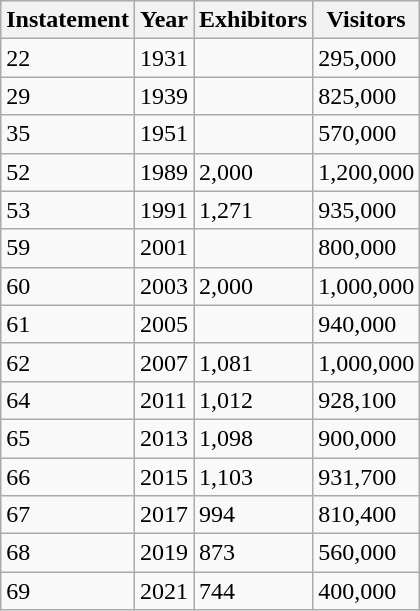<table class="wikitable sortable">
<tr>
<th>Instatement</th>
<th>Year</th>
<th>Exhibitors</th>
<th>Visitors</th>
</tr>
<tr>
<td>22</td>
<td>1931</td>
<td></td>
<td>295,000</td>
</tr>
<tr>
<td>29</td>
<td>1939</td>
<td></td>
<td>825,000</td>
</tr>
<tr>
<td>35</td>
<td>1951</td>
<td></td>
<td>570,000</td>
</tr>
<tr>
<td>52</td>
<td>1989</td>
<td>2,000</td>
<td>1,200,000</td>
</tr>
<tr>
<td>53</td>
<td>1991</td>
<td>1,271</td>
<td>935,000</td>
</tr>
<tr>
<td>59</td>
<td>2001</td>
<td></td>
<td>800,000</td>
</tr>
<tr>
<td>60</td>
<td>2003</td>
<td>2,000</td>
<td>1,000,000</td>
</tr>
<tr>
<td>61</td>
<td>2005</td>
<td></td>
<td>940,000</td>
</tr>
<tr>
<td>62</td>
<td>2007</td>
<td>1,081</td>
<td>1,000,000</td>
</tr>
<tr>
<td>64</td>
<td>2011</td>
<td>1,012</td>
<td>928,100</td>
</tr>
<tr>
<td>65</td>
<td>2013</td>
<td>1,098</td>
<td>900,000</td>
</tr>
<tr>
<td>66</td>
<td>2015</td>
<td>1,103</td>
<td>931,700</td>
</tr>
<tr>
<td>67</td>
<td>2017</td>
<td>994</td>
<td>810,400</td>
</tr>
<tr>
<td>68</td>
<td>2019</td>
<td>873</td>
<td>560,000</td>
</tr>
<tr>
<td>69</td>
<td>2021</td>
<td>744</td>
<td>400,000</td>
</tr>
</table>
